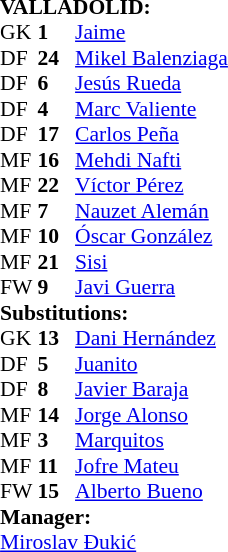<table style="font-size: 90%" cellspacing="0" cellpadding="0" align="center">
<tr>
<td colspan=4><strong>VALLADOLID:</strong></td>
</tr>
<tr>
<th width=25></th>
<th width=25></th>
</tr>
<tr>
<td>GK</td>
<td><strong>1</strong></td>
<td> <a href='#'>Jaime</a></td>
<td></td>
<td></td>
</tr>
<tr>
<td>DF</td>
<td><strong>24</strong></td>
<td> <a href='#'>Mikel Balenziaga</a></td>
</tr>
<tr>
<td>DF</td>
<td><strong>6</strong></td>
<td> <a href='#'>Jesús Rueda</a></td>
</tr>
<tr>
<td>DF</td>
<td><strong>4</strong></td>
<td> <a href='#'>Marc Valiente</a></td>
</tr>
<tr>
<td>DF</td>
<td><strong>17</strong></td>
<td> <a href='#'>Carlos Peña</a></td>
</tr>
<tr>
<td>MF</td>
<td><strong>16</strong></td>
<td> <a href='#'>Mehdi Nafti</a></td>
<td></td>
</tr>
<tr>
<td>MF</td>
<td><strong>22</strong></td>
<td> <a href='#'>Víctor Pérez</a></td>
<td></td>
</tr>
<tr>
<td>MF</td>
<td><strong>7</strong></td>
<td> <a href='#'>Nauzet Alemán</a></td>
</tr>
<tr>
<td>MF</td>
<td><strong>10</strong></td>
<td> <a href='#'>Óscar González</a></td>
<td></td>
<td></td>
</tr>
<tr>
<td>MF</td>
<td><strong>21</strong></td>
<td> <a href='#'>Sisi</a></td>
<td></td>
<td></td>
</tr>
<tr>
<td>FW</td>
<td><strong>9</strong></td>
<td> <a href='#'>Javi Guerra</a></td>
<td></td>
</tr>
<tr>
<td colspan=3><strong>Substitutions:</strong></td>
</tr>
<tr>
<td>GK</td>
<td><strong>13</strong></td>
<td> <a href='#'>Dani Hernández</a></td>
<td></td>
<td></td>
</tr>
<tr>
<td>DF</td>
<td><strong>5</strong></td>
<td> <a href='#'>Juanito</a></td>
</tr>
<tr>
<td>DF</td>
<td><strong>8</strong></td>
<td> <a href='#'>Javier Baraja</a></td>
</tr>
<tr>
<td>MF</td>
<td><strong>14</strong></td>
<td> <a href='#'>Jorge Alonso</a></td>
</tr>
<tr>
<td>MF</td>
<td><strong>3</strong></td>
<td> <a href='#'>Marquitos</a></td>
</tr>
<tr>
<td>MF</td>
<td><strong>11</strong></td>
<td> <a href='#'>Jofre Mateu</a></td>
<td></td>
<td></td>
</tr>
<tr>
<td>FW</td>
<td><strong>15</strong></td>
<td> <a href='#'>Alberto Bueno</a></td>
<td></td>
<td></td>
</tr>
<tr>
<td colspan=3><strong>Manager:</strong></td>
</tr>
<tr>
<td colspan=3> <a href='#'>Miroslav Đukić</a></td>
</tr>
</table>
